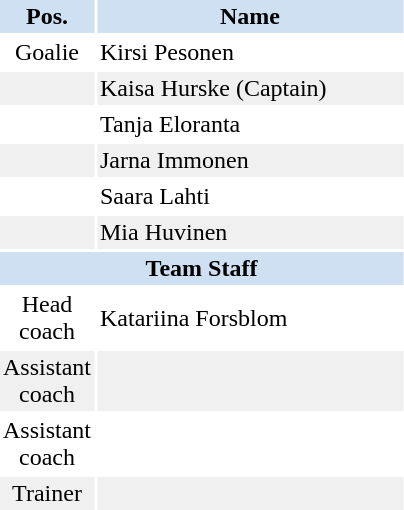<table border="0" cellspacing="2" cellpadding="2">
<tr bgcolor=#CEE0F2>
<th width=40>Pos.</th>
<th width=200>Name</th>
</tr>
<tr>
<td align=center>Goalie</td>
<td>Kirsi Pesonen</td>
</tr>
<tr bgcolor="#f0f0f0">
<td align=center></td>
<td>Kaisa Hurske (Captain)</td>
</tr>
<tr>
<td align=center></td>
<td>Tanja Eloranta</td>
</tr>
<tr bgcolor="#f0f0f0">
<td align=center></td>
<td>Jarna Immonen</td>
</tr>
<tr>
<td align=center></td>
<td>Saara Lahti</td>
</tr>
<tr bgcolor="#f0f0f0">
<td align=center></td>
<td>Mia Huvinen</td>
</tr>
<tr>
<th style=background:#CEE0F2 colspan=3>Team Staff</th>
</tr>
<tr>
<td align=center>Head coach</td>
<td>Katariina Forsblom</td>
</tr>
<tr bgcolor="#f0f0f0">
<td align=center>Assistant coach</td>
<td></td>
</tr>
<tr>
<td align=center>Assistant coach</td>
<td></td>
</tr>
<tr bgcolor="#f0f0f0">
<td align=center>Trainer</td>
<td></td>
</tr>
</table>
